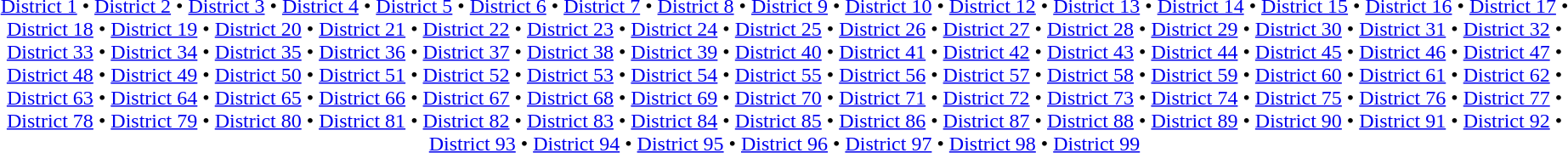<table class="toc" summary="Contents" id="toc">
<tr>
<td align="center"><a href='#'>District 1</a> • <a href='#'>District 2</a> • <a href='#'>District 3</a> • <a href='#'>District 4</a> • <a href='#'>District 5</a> • <a href='#'>District 6</a> • <a href='#'>District 7</a> • <a href='#'>District 8</a> • <a href='#'>District 9</a> • <a href='#'>District 10</a> • <a href='#'>District 12</a> • <a href='#'>District 13</a> • <a href='#'>District 14</a> • <a href='#'>District 15</a> • <a href='#'>District 16</a> • <a href='#'>District 17</a> • <a href='#'>District 18</a> • <a href='#'>District 19</a> • <a href='#'>District 20</a> • <a href='#'>District 21</a> • <a href='#'>District 22</a> • <a href='#'>District 23</a> • <a href='#'>District 24</a> • <a href='#'>District 25</a> • <a href='#'>District 26</a> • <a href='#'>District 27</a> • <a href='#'>District 28</a> • <a href='#'>District 29</a> • <a href='#'>District 30</a> • <a href='#'>District 31</a> • <a href='#'>District 32</a> • <a href='#'>District 33</a> • <a href='#'>District 34</a> • <a href='#'>District 35</a> • <a href='#'>District 36</a> • <a href='#'>District 37</a> • <a href='#'>District 38</a> • <a href='#'>District 39</a> • <a href='#'>District 40</a> • <a href='#'>District 41</a> • <a href='#'>District 42</a> • <a href='#'>District 43</a> • <a href='#'>District 44</a> • <a href='#'>District 45</a> • <a href='#'>District 46</a> • <a href='#'>District 47</a> • <a href='#'>District 48</a> • <a href='#'>District 49</a> • <a href='#'>District 50</a> • <a href='#'>District 51</a> • <a href='#'>District 52</a> • <a href='#'>District 53</a> • <a href='#'>District 54</a> • <a href='#'>District 55</a> • <a href='#'>District 56</a> • <a href='#'>District 57</a> • <a href='#'>District 58</a> • <a href='#'>District 59</a> • <a href='#'>District 60</a> • <a href='#'>District 61</a> • <a href='#'>District 62</a> • <a href='#'>District 63</a> • <a href='#'>District 64</a> • <a href='#'>District 65</a> • <a href='#'>District 66</a> • <a href='#'>District 67</a> • <a href='#'>District 68</a> • <a href='#'>District 69</a> • <a href='#'>District 70</a> • <a href='#'>District 71</a> • <a href='#'>District 72</a> • <a href='#'>District 73</a> • <a href='#'>District 74</a> • <a href='#'>District 75</a> • <a href='#'>District 76</a> • <a href='#'>District 77</a> • <a href='#'>District 78</a> • <a href='#'>District 79</a> • <a href='#'>District 80</a> • <a href='#'>District 81</a> • <a href='#'>District 82</a> • <a href='#'>District 83</a> • <a href='#'>District 84</a> • <a href='#'>District 85</a> • <a href='#'>District 86</a> • <a href='#'>District 87</a> • <a href='#'>District 88</a> • <a href='#'>District 89</a> • <a href='#'>District 90</a> • <a href='#'>District 91</a> • <a href='#'>District 92</a> • <a href='#'>District 93</a> • <a href='#'>District 94</a> • <a href='#'>District 95</a> • <a href='#'>District 96</a> • <a href='#'>District 97</a> • <a href='#'>District 98</a> • <a href='#'>District 99</a></td>
</tr>
</table>
